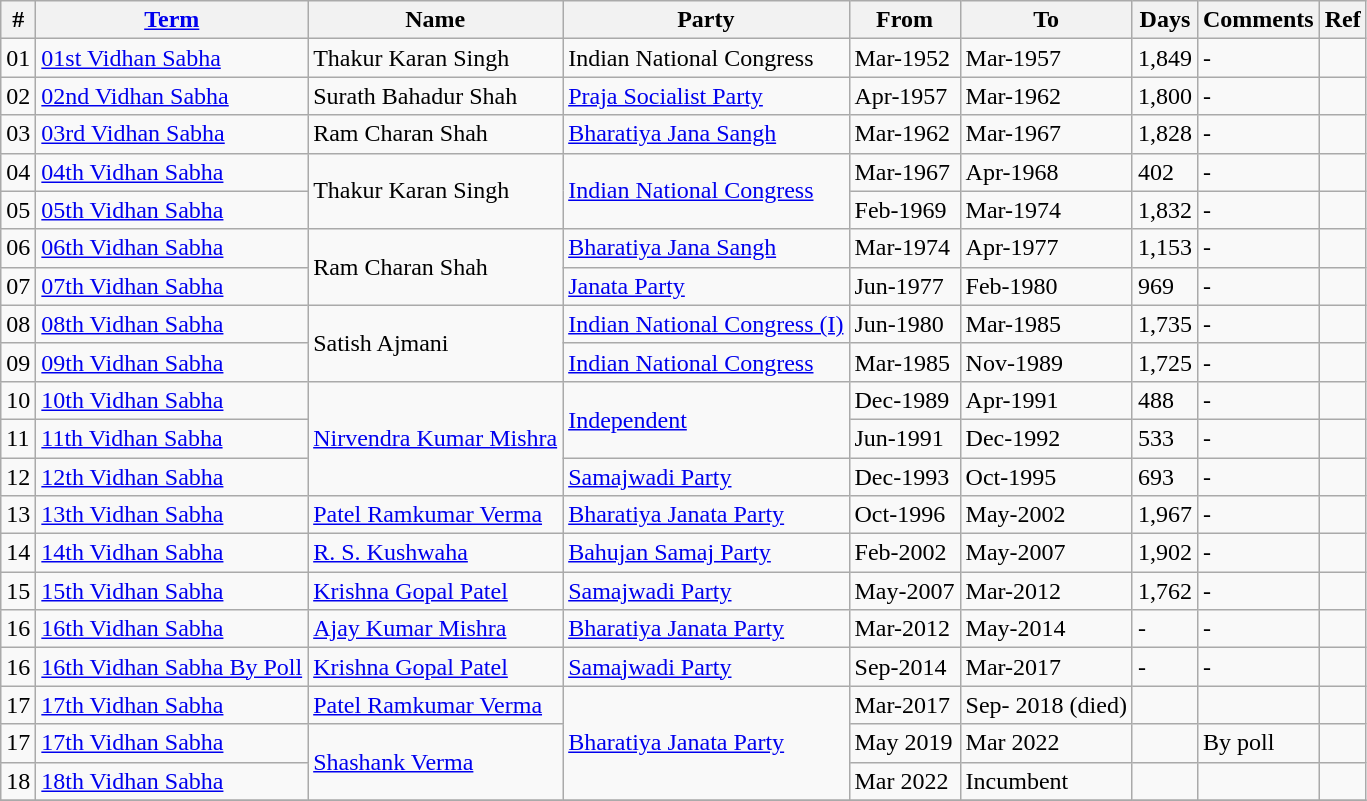<table class="wikitable sortable">
<tr>
<th>#</th>
<th><a href='#'>Term</a></th>
<th>Name</th>
<th>Party</th>
<th>From</th>
<th>To</th>
<th>Days</th>
<th>Comments</th>
<th>Ref</th>
</tr>
<tr>
<td>01</td>
<td><a href='#'>01st Vidhan Sabha</a></td>
<td>Thakur Karan Singh</td>
<td>Indian National Congress</td>
<td>Mar-1952</td>
<td>Mar-1957</td>
<td>1,849</td>
<td>-</td>
<td></td>
</tr>
<tr>
<td>02</td>
<td><a href='#'>02nd Vidhan Sabha</a></td>
<td>Surath  Bahadur Shah</td>
<td><a href='#'>Praja Socialist Party</a></td>
<td>Apr-1957</td>
<td>Mar-1962</td>
<td>1,800</td>
<td>-</td>
<td></td>
</tr>
<tr>
<td>03</td>
<td><a href='#'>03rd Vidhan Sabha</a></td>
<td>Ram Charan Shah</td>
<td><a href='#'>Bharatiya Jana Sangh</a></td>
<td>Mar-1962</td>
<td>Mar-1967</td>
<td>1,828</td>
<td>-</td>
<td></td>
</tr>
<tr>
<td>04</td>
<td><a href='#'>04th Vidhan Sabha</a></td>
<td rowspan="2">Thakur Karan Singh</td>
<td rowspan="2"><a href='#'>Indian National Congress</a></td>
<td>Mar-1967</td>
<td>Apr-1968</td>
<td>402</td>
<td>-</td>
<td></td>
</tr>
<tr>
<td>05</td>
<td><a href='#'>05th Vidhan Sabha</a></td>
<td>Feb-1969</td>
<td>Mar-1974</td>
<td>1,832</td>
<td>-</td>
<td></td>
</tr>
<tr>
<td>06</td>
<td><a href='#'>06th Vidhan Sabha</a></td>
<td rowspan="2">Ram  Charan Shah</td>
<td><a href='#'>Bharatiya Jana Sangh</a></td>
<td>Mar-1974</td>
<td>Apr-1977</td>
<td>1,153</td>
<td>-</td>
<td></td>
</tr>
<tr>
<td>07</td>
<td><a href='#'>07th Vidhan Sabha</a></td>
<td><a href='#'>Janata Party</a></td>
<td>Jun-1977</td>
<td>Feb-1980</td>
<td>969</td>
<td>-</td>
<td></td>
</tr>
<tr>
<td>08</td>
<td><a href='#'>08th Vidhan Sabha</a></td>
<td rowspan="2">Satish  Ajmani</td>
<td><a href='#'>Indian National Congress (I)</a></td>
<td>Jun-1980</td>
<td>Mar-1985</td>
<td>1,735</td>
<td>-</td>
<td></td>
</tr>
<tr>
<td>09</td>
<td><a href='#'>09th Vidhan Sabha</a></td>
<td><a href='#'>Indian National Congress</a></td>
<td>Mar-1985</td>
<td>Nov-1989</td>
<td>1,725</td>
<td>-</td>
<td></td>
</tr>
<tr>
<td>10</td>
<td><a href='#'>10th Vidhan Sabha</a></td>
<td rowspan="3"><a href='#'>Nirvendra Kumar Mishra</a></td>
<td rowspan="2"><a href='#'>Independent</a></td>
<td>Dec-1989</td>
<td>Apr-1991</td>
<td>488</td>
<td>-</td>
<td></td>
</tr>
<tr>
<td>11</td>
<td><a href='#'>11th Vidhan Sabha</a></td>
<td>Jun-1991</td>
<td>Dec-1992</td>
<td>533</td>
<td>-</td>
<td></td>
</tr>
<tr>
<td>12</td>
<td><a href='#'>12th Vidhan Sabha</a></td>
<td><a href='#'>Samajwadi Party</a></td>
<td>Dec-1993</td>
<td>Oct-1995</td>
<td>693</td>
<td>-</td>
<td></td>
</tr>
<tr>
<td>13</td>
<td><a href='#'>13th Vidhan Sabha</a></td>
<td><a href='#'>Patel Ramkumar  Verma</a></td>
<td><a href='#'>Bharatiya Janata Party</a></td>
<td>Oct-1996</td>
<td>May-2002</td>
<td>1,967</td>
<td>-</td>
<td></td>
</tr>
<tr>
<td>14</td>
<td><a href='#'>14th Vidhan Sabha</a></td>
<td><a href='#'>R. S. Kushwaha</a></td>
<td><a href='#'>Bahujan Samaj Party</a></td>
<td>Feb-2002</td>
<td>May-2007</td>
<td>1,902</td>
<td>-</td>
<td></td>
</tr>
<tr>
<td>15</td>
<td><a href='#'>15th Vidhan Sabha</a></td>
<td><a href='#'>Krishna Gopal Patel</a></td>
<td><a href='#'>Samajwadi Party</a></td>
<td>May-2007</td>
<td>Mar-2012</td>
<td>1,762</td>
<td>-</td>
<td></td>
</tr>
<tr>
<td>16</td>
<td><a href='#'>16th Vidhan Sabha</a></td>
<td><a href='#'>Ajay Kumar Mishra</a></td>
<td><a href='#'>Bharatiya Janata Party</a></td>
<td>Mar-2012</td>
<td>May-2014</td>
<td>-</td>
<td>-</td>
<td></td>
</tr>
<tr>
<td>16</td>
<td><a href='#'>16th Vidhan Sabha By Poll</a></td>
<td><a href='#'>Krishna Gopal Patel</a></td>
<td><a href='#'>Samajwadi Party</a></td>
<td>Sep-2014</td>
<td>Mar-2017</td>
<td>-</td>
<td>-</td>
<td></td>
</tr>
<tr>
<td>17</td>
<td><a href='#'>17th Vidhan Sabha</a></td>
<td><a href='#'>Patel Ramkumar Verma</a></td>
<td rowspan="3"><a href='#'>Bharatiya Janata Party</a></td>
<td>Mar-2017</td>
<td>Sep- 2018 (died)</td>
<td></td>
<td></td>
<td></td>
</tr>
<tr>
<td>17</td>
<td><a href='#'>17th Vidhan Sabha</a></td>
<td rowspan="2"><a href='#'>Shashank Verma</a></td>
<td>May 2019</td>
<td>Mar 2022</td>
<td></td>
<td>By poll</td>
<td></td>
</tr>
<tr>
<td>18</td>
<td><a href='#'>18th Vidhan Sabha</a></td>
<td>Mar 2022</td>
<td>Incumbent</td>
<td></td>
<td></td>
<td></td>
</tr>
<tr>
</tr>
</table>
